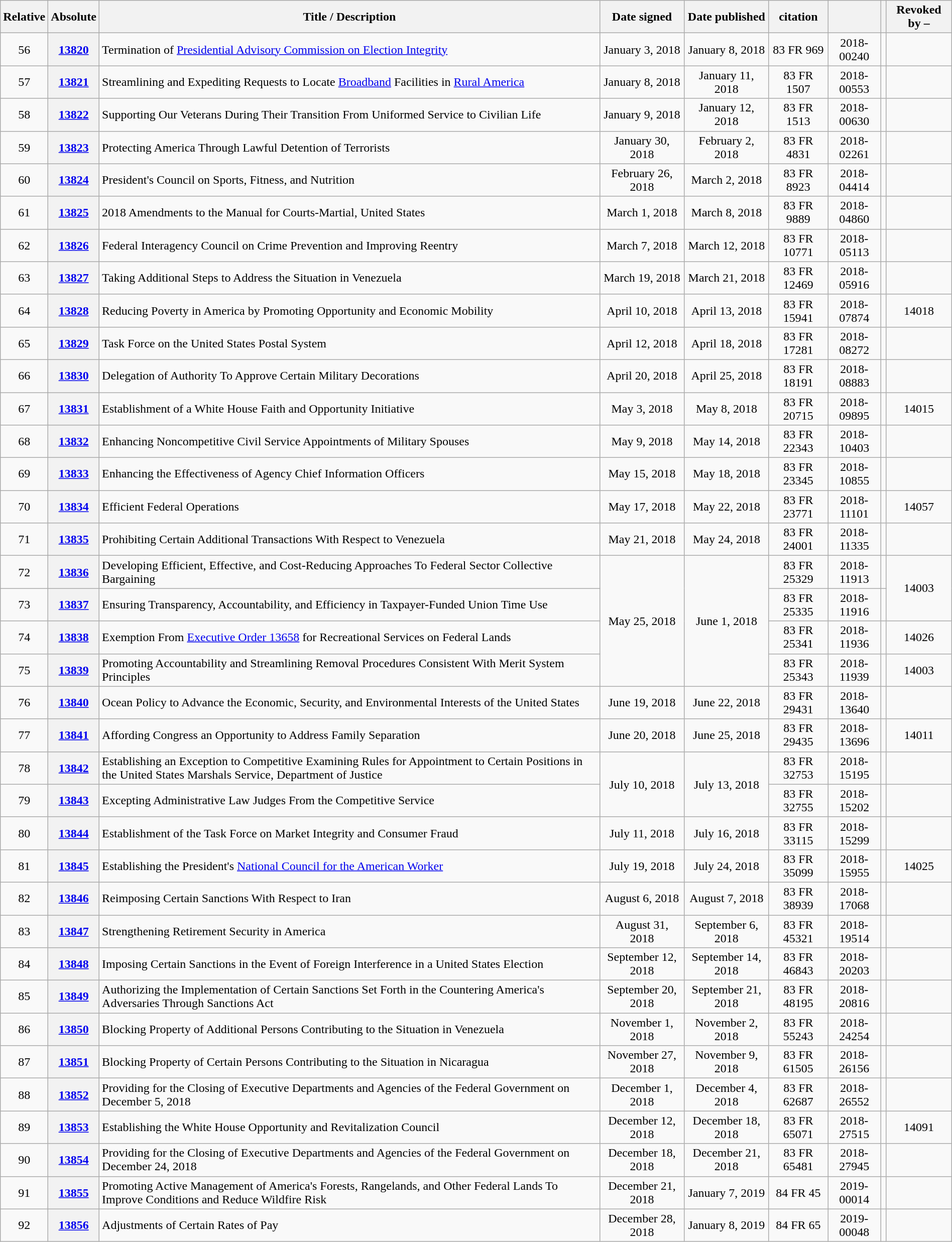<table class="wikitable sortable plainrowheaders" style="width:100%">
<tr style="text-align:center">
<th>Relative </th>
<th>Absolute </th>
<th>Title / Description</th>
<th>Date signed</th>
<th>Date published</th>
<th> citation</th>
<th>  </th>
<th class="unsortable"></th>
<th>Revoked by –  </th>
</tr>
<tr style="text-align:center">
<td>56</td>
<th><a href='#'>13820</a></th>
<td style="text-align:left">Termination of <a href='#'>Presidential Advisory Commission on Election Integrity</a></td>
<td>January 3, 2018</td>
<td>January 8, 2018</td>
<td>83 FR 969</td>
<td>2018-00240</td>
<td></td>
<td></td>
</tr>
<tr style="text-align:center">
<td>57</td>
<th><a href='#'>13821</a></th>
<td style="text-align:left">Streamlining and Expediting Requests to Locate <a href='#'>Broadband</a> Facilities in <a href='#'>Rural America</a></td>
<td>January 8, 2018</td>
<td>January 11, 2018</td>
<td>83 FR 1507</td>
<td>2018-00553</td>
<td></td>
<td></td>
</tr>
<tr style="text-align:center">
<td>58</td>
<th><a href='#'>13822</a></th>
<td style="text-align:left">Supporting Our Veterans During Their Transition From Uniformed Service to Civilian Life</td>
<td>January 9, 2018</td>
<td>January 12, 2018</td>
<td>83 FR 1513</td>
<td>2018-00630</td>
<td></td>
<td></td>
</tr>
<tr style="text-align:center">
<td>59</td>
<th><a href='#'>13823</a></th>
<td style="text-align:left">Protecting America Through Lawful Detention of Terrorists</td>
<td>January 30, 2018</td>
<td>February 2, 2018</td>
<td>83 FR 4831</td>
<td>2018-02261</td>
<td></td>
<td></td>
</tr>
<tr style="text-align:center">
<td>60</td>
<th><a href='#'>13824</a></th>
<td style="text-align:left">President's Council on Sports, Fitness, and Nutrition</td>
<td>February 26, 2018</td>
<td>March 2, 2018</td>
<td>83 FR 8923</td>
<td>2018-04414</td>
<td></td>
<td></td>
</tr>
<tr style="text-align:center">
<td>61</td>
<th><a href='#'>13825</a></th>
<td style="text-align:left">2018 Amendments to the Manual for Courts-Martial, United States</td>
<td>March 1, 2018</td>
<td>March 8, 2018</td>
<td>83 FR 9889</td>
<td>2018-04860</td>
<td></td>
<td></td>
</tr>
<tr style="text-align:center">
<td>62</td>
<th><a href='#'>13826</a></th>
<td style="text-align:left">Federal Interagency Council on Crime Prevention and Improving Reentry</td>
<td>March 7, 2018</td>
<td>March 12, 2018</td>
<td>83 FR 10771</td>
<td>2018-05113</td>
<td></td>
<td></td>
</tr>
<tr style="text-align:center">
<td>63</td>
<th><a href='#'>13827</a></th>
<td style="text-align:left">Taking Additional Steps to Address the Situation in Venezuela</td>
<td>March 19, 2018</td>
<td>March 21, 2018</td>
<td>83 FR 12469</td>
<td>2018-05916</td>
<td></td>
<td></td>
</tr>
<tr style="text-align:center">
<td>64</td>
<th><a href='#'>13828</a></th>
<td style="text-align:left">Reducing Poverty in America by Promoting Opportunity and Economic Mobility</td>
<td>April 10, 2018</td>
<td>April 13, 2018</td>
<td>83 FR 15941</td>
<td>2018-07874</td>
<td></td>
<td>14018</td>
</tr>
<tr style="text-align:center">
<td>65</td>
<th><a href='#'>13829</a></th>
<td style="text-align:left">Task Force on the United States Postal System</td>
<td>April 12, 2018</td>
<td>April 18, 2018</td>
<td>83 FR 17281</td>
<td>2018-08272</td>
<td></td>
<td></td>
</tr>
<tr style="text-align:center">
<td>66</td>
<th><a href='#'>13830</a></th>
<td style="text-align:left">Delegation of Authority To Approve Certain Military Decorations</td>
<td>April 20, 2018</td>
<td>April 25, 2018</td>
<td>83 FR 18191</td>
<td>2018-08883</td>
<td></td>
<td></td>
</tr>
<tr style="text-align:center">
<td>67</td>
<th><a href='#'>13831</a></th>
<td style="text-align:left">Establishment of a White House Faith and Opportunity Initiative</td>
<td>May 3, 2018</td>
<td>May 8, 2018</td>
<td>83 FR 20715</td>
<td>2018-09895</td>
<td></td>
<td>14015</td>
</tr>
<tr style="text-align:center">
<td>68</td>
<th><a href='#'>13832</a></th>
<td style="text-align:left">Enhancing Noncompetitive Civil Service Appointments of Military Spouses</td>
<td>May 9, 2018</td>
<td>May 14, 2018</td>
<td>83 FR 22343</td>
<td>2018-10403</td>
<td></td>
<td></td>
</tr>
<tr style="text-align:center">
<td>69</td>
<th><a href='#'>13833</a></th>
<td style="text-align:left">Enhancing the Effectiveness of Agency Chief Information Officers</td>
<td>May 15, 2018</td>
<td>May 18, 2018</td>
<td>83 FR 23345</td>
<td>2018-10855</td>
<td></td>
<td></td>
</tr>
<tr style="text-align:center">
<td>70</td>
<th><a href='#'>13834</a></th>
<td style="text-align:left">Efficient Federal Operations</td>
<td>May 17, 2018</td>
<td>May 22, 2018</td>
<td>83 FR 23771</td>
<td>2018-11101</td>
<td></td>
<td>14057</td>
</tr>
<tr style="text-align:center">
<td>71</td>
<th><a href='#'>13835</a></th>
<td style="text-align:left">Prohibiting Certain Additional Transactions With Respect to Venezuela</td>
<td>May 21, 2018</td>
<td>May 24, 2018</td>
<td>83 FR 24001</td>
<td>2018-11335</td>
<td></td>
<td></td>
</tr>
<tr style="text-align:center">
<td>72</td>
<th><a href='#'>13836</a></th>
<td style="text-align:left">Developing Efficient, Effective, and Cost-Reducing Approaches To Federal Sector Collective Bargaining</td>
<td rowspan=4>May 25, 2018</td>
<td rowspan=4>June 1, 2018</td>
<td>83 FR 25329</td>
<td>2018-11913</td>
<td></td>
<td rowspan=2>14003</td>
</tr>
<tr style="text-align:center">
<td>73</td>
<th><a href='#'>13837</a></th>
<td style="text-align:left">Ensuring Transparency, Accountability, and Efficiency in Taxpayer-Funded Union Time Use</td>
<td>83 FR 25335</td>
<td>2018-11916</td>
<td></td>
</tr>
<tr style="text-align:center">
<td>74</td>
<th><a href='#'>13838</a></th>
<td style="text-align:left">Exemption From <a href='#'>Executive Order 13658</a> for Recreational Services on Federal Lands</td>
<td>83 FR 25341</td>
<td>2018-11936</td>
<td></td>
<td>14026</td>
</tr>
<tr style="text-align:center">
<td>75</td>
<th><a href='#'>13839</a></th>
<td style="text-align:left">Promoting Accountability and Streamlining Removal Procedures Consistent With Merit System Principles</td>
<td>83 FR 25343</td>
<td>2018-11939</td>
<td></td>
<td>14003</td>
</tr>
<tr style="text-align:center">
<td>76</td>
<th><a href='#'>13840</a></th>
<td style="text-align:left">Ocean Policy to Advance the Economic, Security, and Environmental Interests of the United States</td>
<td>June 19, 2018</td>
<td>June 22, 2018</td>
<td>83 FR 29431</td>
<td>2018-13640</td>
<td></td>
<td></td>
</tr>
<tr style="text-align:center">
<td>77</td>
<th><a href='#'>13841</a></th>
<td style="text-align:left">Affording Congress an Opportunity to Address Family Separation</td>
<td>June 20, 2018</td>
<td>June 25, 2018</td>
<td>83 FR 29435</td>
<td>2018-13696</td>
<td></td>
<td>14011</td>
</tr>
<tr style="text-align:center">
<td>78</td>
<th><a href='#'>13842</a></th>
<td style="text-align:left">Establishing an Exception to Competitive Examining Rules for Appointment to Certain Positions in the United States Marshals Service, Department of Justice</td>
<td rowspan=2>July 10, 2018</td>
<td rowspan=2>July 13, 2018</td>
<td>83 FR 32753</td>
<td>2018-15195</td>
<td></td>
<td></td>
</tr>
<tr style="text-align:center">
<td>79</td>
<th><a href='#'>13843</a></th>
<td style="text-align:left">Excepting Administrative Law Judges From the Competitive Service</td>
<td>83 FR 32755</td>
<td>2018-15202</td>
<td></td>
<td></td>
</tr>
<tr style="text-align:center">
<td>80</td>
<th><a href='#'>13844</a></th>
<td style="text-align:left">Establishment of the Task Force on Market Integrity and Consumer Fraud</td>
<td>July 11, 2018</td>
<td>July 16, 2018</td>
<td>83 FR 33115</td>
<td>2018-15299</td>
<td></td>
<td></td>
</tr>
<tr style="text-align:center">
<td>81</td>
<th><a href='#'>13845</a></th>
<td style="text-align:left">Establishing the President's <a href='#'>National Council for the American Worker</a></td>
<td>July 19, 2018</td>
<td>July 24, 2018</td>
<td>83 FR 35099</td>
<td>2018-15955</td>
<td></td>
<td>14025</td>
</tr>
<tr style="text-align:center">
<td>82</td>
<th><a href='#'>13846</a></th>
<td style="text-align:left">Reimposing Certain Sanctions With Respect to Iran</td>
<td>August 6, 2018</td>
<td>August 7, 2018</td>
<td>83 FR 38939</td>
<td>2018-17068</td>
<td></td>
<td></td>
</tr>
<tr style="text-align:center">
<td>83</td>
<th><a href='#'>13847</a></th>
<td style="text-align:left">Strengthening Retirement Security in America</td>
<td>August 31, 2018</td>
<td>September 6, 2018</td>
<td>83 FR 45321</td>
<td>2018-19514</td>
<td></td>
<td></td>
</tr>
<tr style="text-align:center">
<td>84</td>
<th><a href='#'>13848</a></th>
<td style="text-align:left">Imposing Certain Sanctions in the Event of Foreign Interference in a United States Election</td>
<td>September 12, 2018</td>
<td>September 14, 2018</td>
<td>83 FR 46843</td>
<td>2018-20203</td>
<td></td>
<td></td>
</tr>
<tr style="text-align:center">
<td>85</td>
<th><a href='#'>13849</a></th>
<td style="text-align:left">Authorizing the Implementation of Certain Sanctions Set Forth in the Countering America's Adversaries Through Sanctions Act</td>
<td>September 20, 2018</td>
<td>September 21, 2018</td>
<td>83 FR 48195</td>
<td>2018-20816</td>
<td></td>
<td></td>
</tr>
<tr style="text-align:center">
<td>86</td>
<th><a href='#'>13850</a></th>
<td style="text-align:left">Blocking Property of Additional Persons Contributing to the Situation in Venezuela</td>
<td>November 1, 2018</td>
<td>November 2, 2018</td>
<td>83 FR 55243</td>
<td>2018-24254</td>
<td></td>
<td></td>
</tr>
<tr style="text-align:center">
<td>87</td>
<th><a href='#'>13851</a></th>
<td style="text-align:left">Blocking Property of Certain Persons Contributing to the Situation in Nicaragua</td>
<td>November 27, 2018</td>
<td>November 9, 2018</td>
<td>83 FR 61505</td>
<td>2018-26156</td>
<td></td>
<td></td>
</tr>
<tr style="text-align:center">
<td>88</td>
<th><a href='#'>13852</a></th>
<td style="text-align:left">Providing for the Closing of Executive Departments and Agencies of the Federal Government on December 5, 2018</td>
<td>December 1, 2018</td>
<td>December 4, 2018</td>
<td>83 FR 62687</td>
<td>2018-26552</td>
<td></td>
<td></td>
</tr>
<tr style="text-align:center">
<td>89</td>
<th><a href='#'>13853</a></th>
<td style="text-align:left">Establishing the White House Opportunity and Revitalization Council</td>
<td>December 12, 2018</td>
<td>December 18, 2018</td>
<td>83 FR 65071</td>
<td>2018-27515</td>
<td></td>
<td>14091</td>
</tr>
<tr style="text-align:center">
<td>90</td>
<th><a href='#'>13854</a></th>
<td style="text-align:left">Providing for the Closing of Executive Departments and Agencies of the Federal Government on December 24, 2018</td>
<td>December 18, 2018</td>
<td>December 21, 2018</td>
<td>83 FR 65481</td>
<td>2018-27945</td>
<td></td>
<td></td>
</tr>
<tr style="text-align:center">
<td>91</td>
<th><a href='#'>13855</a></th>
<td style="text-align:left">Promoting Active Management of America's Forests, Rangelands, and Other Federal Lands To Improve Conditions and Reduce Wildfire Risk</td>
<td>December 21, 2018</td>
<td>January 7, 2019</td>
<td>84 FR 45</td>
<td>2019-00014</td>
<td></td>
<td></td>
</tr>
<tr style="text-align:center">
<td>92</td>
<th><a href='#'>13856</a></th>
<td style="text-align:left">Adjustments of Certain Rates of Pay</td>
<td>December 28, 2018</td>
<td>January 8, 2019</td>
<td>84 FR 65</td>
<td>2019-00048</td>
<td></td>
<td></td>
</tr>
</table>
